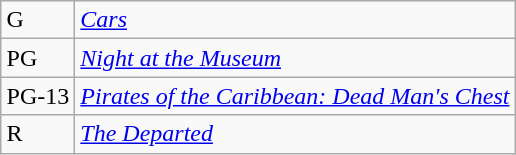<table class="wikitable sortable" style="margin:auto; margin:auto;">
<tr>
<td>G</td>
<td><em><a href='#'>Cars</a></em></td>
</tr>
<tr>
<td>PG</td>
<td><em><a href='#'>Night at the Museum</a></em></td>
</tr>
<tr>
<td>PG-13</td>
<td><em><a href='#'>Pirates of the Caribbean: Dead Man's Chest</a></em></td>
</tr>
<tr>
<td>R</td>
<td><em><a href='#'>The Departed</a></em></td>
</tr>
</table>
